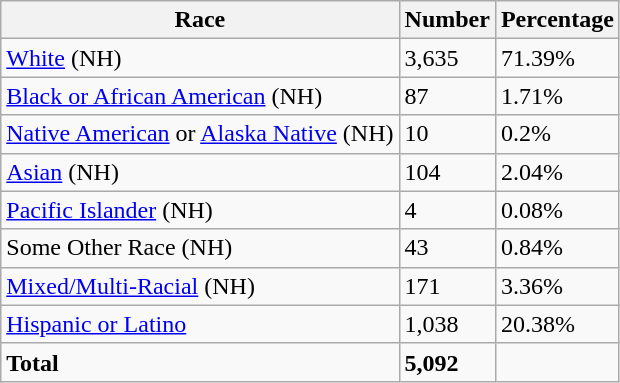<table class="wikitable">
<tr>
<th>Race</th>
<th>Number</th>
<th>Percentage</th>
</tr>
<tr>
<td><a href='#'>White</a> (NH)</td>
<td>3,635</td>
<td>71.39%</td>
</tr>
<tr>
<td><a href='#'>Black or African American</a> (NH)</td>
<td>87</td>
<td>1.71%</td>
</tr>
<tr>
<td><a href='#'>Native American</a> or <a href='#'>Alaska Native</a> (NH)</td>
<td>10</td>
<td>0.2%</td>
</tr>
<tr>
<td><a href='#'>Asian</a> (NH)</td>
<td>104</td>
<td>2.04%</td>
</tr>
<tr>
<td><a href='#'>Pacific Islander</a> (NH)</td>
<td>4</td>
<td>0.08%</td>
</tr>
<tr>
<td>Some Other Race (NH)</td>
<td>43</td>
<td>0.84%</td>
</tr>
<tr>
<td><a href='#'>Mixed/Multi-Racial</a> (NH)</td>
<td>171</td>
<td>3.36%</td>
</tr>
<tr>
<td><a href='#'>Hispanic or Latino</a></td>
<td>1,038</td>
<td>20.38%</td>
</tr>
<tr>
<td><strong>Total</strong></td>
<td><strong>5,092</strong></td>
<td></td>
</tr>
</table>
